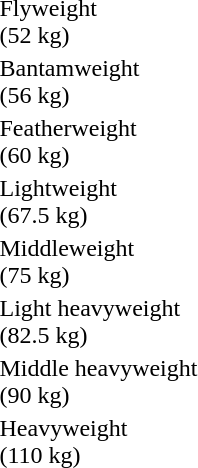<table>
<tr>
<td>Flyweight<br>(52 kg)</td>
<td></td>
<td></td>
<td></td>
</tr>
<tr>
<td>Bantamweight<br>(56 kg)</td>
<td></td>
<td></td>
<td></td>
</tr>
<tr>
<td>Featherweight<br>(60 kg)</td>
<td></td>
<td></td>
<td></td>
</tr>
<tr>
<td>Lightweight<br>(67.5 kg)</td>
<td></td>
<td></td>
<td></td>
</tr>
<tr>
<td>Middleweight<br>(75 kg)</td>
<td></td>
<td></td>
<td></td>
</tr>
<tr>
<td>Light heavyweight<br>(82.5 kg)</td>
<td></td>
<td></td>
<td></td>
</tr>
<tr>
<td>Middle heavyweight<br>(90 kg)</td>
<td></td>
<td></td>
<td></td>
</tr>
<tr>
<td>Heavyweight<br>(110 kg)</td>
<td></td>
<td></td>
<td></td>
</tr>
</table>
